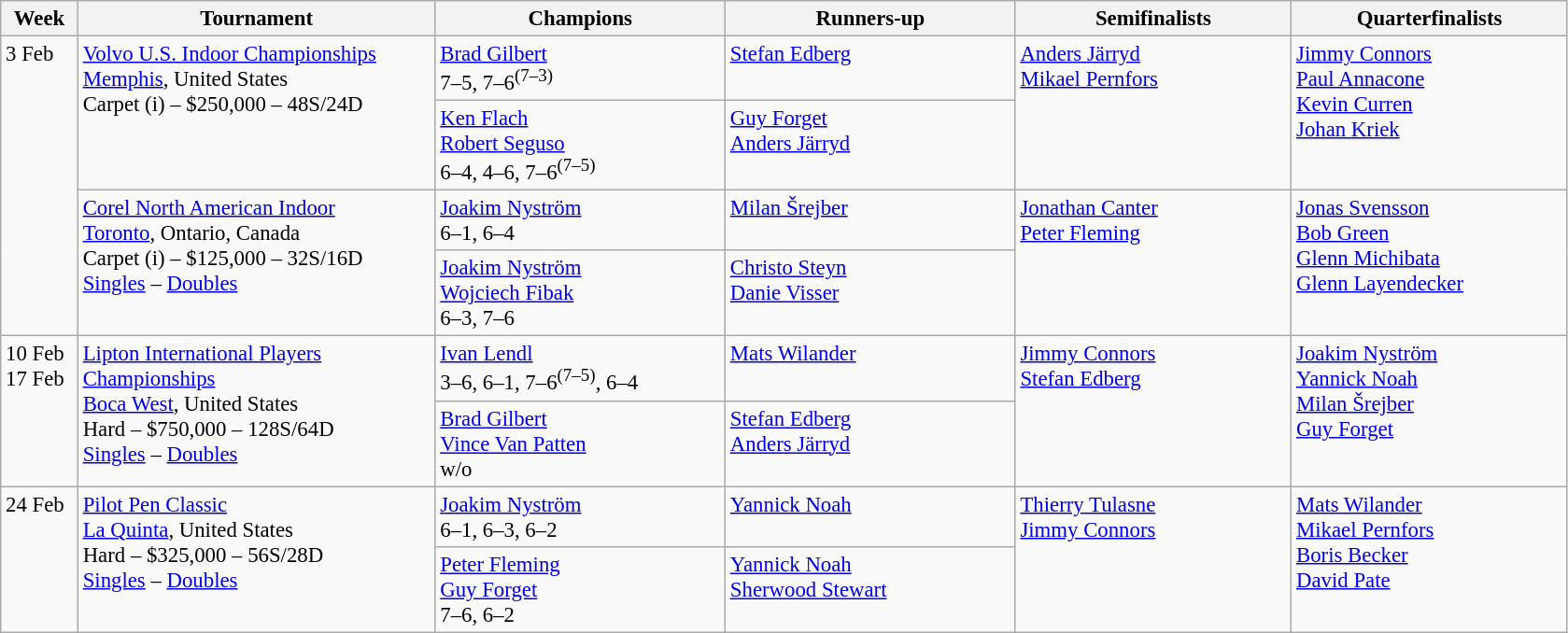<table class=wikitable style=font-size:95%>
<tr>
<th style="width:48px;">Week</th>
<th style="width:248px;">Tournament</th>
<th style="width:200px;">Champions</th>
<th style="width:200px;">Runners-up</th>
<th style="width:190px;">Semifinalists</th>
<th style="width:190px;">Quarterfinalists</th>
</tr>
<tr valign=top>
<td rowspan=4>3 Feb</td>
<td rowspan="2"><a href='#'>Volvo U.S. Indoor Championships</a><br> <a href='#'>Memphis</a>, United States<br>Carpet (i) – $250,000 – 48S/24D</td>
<td> <a href='#'>Brad Gilbert</a><br>7–5, 7–6<sup>(7–3)</sup></td>
<td> <a href='#'>Stefan Edberg</a></td>
<td rowspan=2> <a href='#'>Anders Järryd</a> <br>  <a href='#'>Mikael Pernfors</a></td>
<td rowspan=2> <a href='#'>Jimmy Connors</a> <br>  <a href='#'>Paul Annacone</a> <br>  <a href='#'>Kevin Curren</a> <br>  <a href='#'>Johan Kriek</a></td>
</tr>
<tr valign=top>
<td> <a href='#'>Ken Flach</a><br> <a href='#'>Robert Seguso</a><br>6–4, 4–6, 7–6<sup>(7–5)</sup></td>
<td> <a href='#'>Guy Forget</a><br> <a href='#'>Anders Järryd</a></td>
</tr>
<tr valign=top>
<td rowspan=2><a href='#'>Corel North American Indoor</a><br> <a href='#'>Toronto</a>, Ontario, Canada <br>Carpet (i) – $125,000 – 32S/16D <br> <a href='#'>Singles</a> – <a href='#'>Doubles</a></td>
<td> <a href='#'>Joakim Nyström</a><br>6–1, 6–4</td>
<td> <a href='#'>Milan Šrejber</a></td>
<td rowspan=2> <a href='#'>Jonathan Canter</a> <br>  <a href='#'>Peter Fleming</a></td>
<td rowspan=2> <a href='#'>Jonas Svensson</a> <br>  <a href='#'>Bob Green</a> <br>  <a href='#'>Glenn Michibata</a> <br>  <a href='#'>Glenn Layendecker</a></td>
</tr>
<tr valign=top>
<td> <a href='#'>Joakim Nyström</a><br> <a href='#'>Wojciech Fibak</a><br> 6–3, 7–6</td>
<td> <a href='#'>Christo Steyn</a> <br>  <a href='#'>Danie Visser</a></td>
</tr>
<tr valign=top>
<td rowspan=2>10 Feb<br>17 Feb</td>
<td rowspan="2"><a href='#'>Lipton International Players Championships</a><br> <a href='#'>Boca West</a>, United States<br>Hard – $750,000 – 128S/64D<br><a href='#'>Singles</a> – <a href='#'>Doubles</a></td>
<td> <a href='#'>Ivan Lendl</a><br>3–6, 6–1, 7–6<sup>(7–5)</sup>, 6–4</td>
<td> <a href='#'>Mats Wilander</a></td>
<td rowspan=2> <a href='#'>Jimmy Connors</a><br> <a href='#'>Stefan Edberg</a></td>
<td rowspan=2> <a href='#'>Joakim Nyström</a><br> <a href='#'>Yannick Noah</a><br> <a href='#'>Milan Šrejber</a><br> <a href='#'>Guy Forget</a></td>
</tr>
<tr valign=top>
<td> <a href='#'>Brad Gilbert</a><br> <a href='#'>Vince Van Patten</a><br>w/o</td>
<td> <a href='#'>Stefan Edberg</a><br> <a href='#'>Anders Järryd</a></td>
</tr>
<tr valign=top>
<td rowspan=2>24 Feb</td>
<td rowspan="2"><a href='#'>Pilot Pen Classic</a><br> <a href='#'>La Quinta</a>, United States<br>Hard – $325,000 – 56S/28D<br><a href='#'>Singles</a> – <a href='#'>Doubles</a></td>
<td> <a href='#'>Joakim Nyström</a><br>6–1, 6–3, 6–2</td>
<td> <a href='#'>Yannick Noah</a></td>
<td rowspan=2> <a href='#'>Thierry Tulasne</a><br> <a href='#'>Jimmy Connors</a></td>
<td rowspan=2> <a href='#'>Mats Wilander</a><br> <a href='#'>Mikael Pernfors</a><br> <a href='#'>Boris Becker</a><br> <a href='#'>David Pate</a></td>
</tr>
<tr valign=top>
<td> <a href='#'>Peter Fleming</a><br> <a href='#'>Guy Forget</a><br>7–6, 6–2</td>
<td> <a href='#'>Yannick Noah</a><br> <a href='#'>Sherwood Stewart</a></td>
</tr>
</table>
